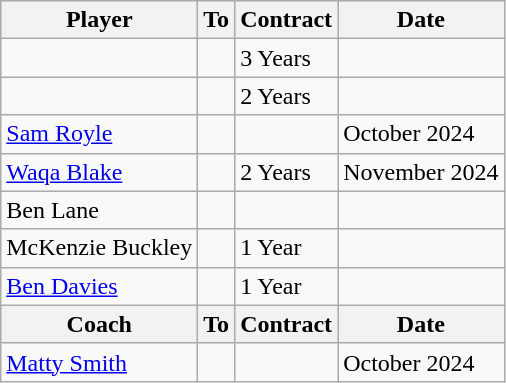<table class="wikitable">
<tr>
<th>Player</th>
<th>To</th>
<th>Contract</th>
<th>Date</th>
</tr>
<tr>
<td></td>
<td></td>
<td>3 Years</td>
<td></td>
</tr>
<tr>
<td></td>
<td></td>
<td>2 Years</td>
<td></td>
</tr>
<tr>
<td> <a href='#'>Sam Royle</a></td>
<td {{Nowrap></td>
<td></td>
<td>October 2024</td>
</tr>
<tr>
<td> <a href='#'>Waqa Blake</a></td>
<td></td>
<td>2 Years</td>
<td>November 2024</td>
</tr>
<tr>
<td {{Nowrap> Ben Lane</td>
<td {{Nowrap></td>
<td></td>
<td></td>
</tr>
<tr>
<td {{Nowrap> McKenzie Buckley</td>
<td></td>
<td>1 Year</td>
<td></td>
</tr>
<tr>
<td {{Nowrap> <a href='#'>Ben Davies</a></td>
<td></td>
<td>1 Year</td>
<td></td>
</tr>
<tr>
<th>Coach</th>
<th>To</th>
<th>Contract</th>
<th>Date</th>
</tr>
<tr>
<td> <a href='#'>Matty Smith</a></td>
<td></td>
<td></td>
<td>October 2024</td>
</tr>
</table>
